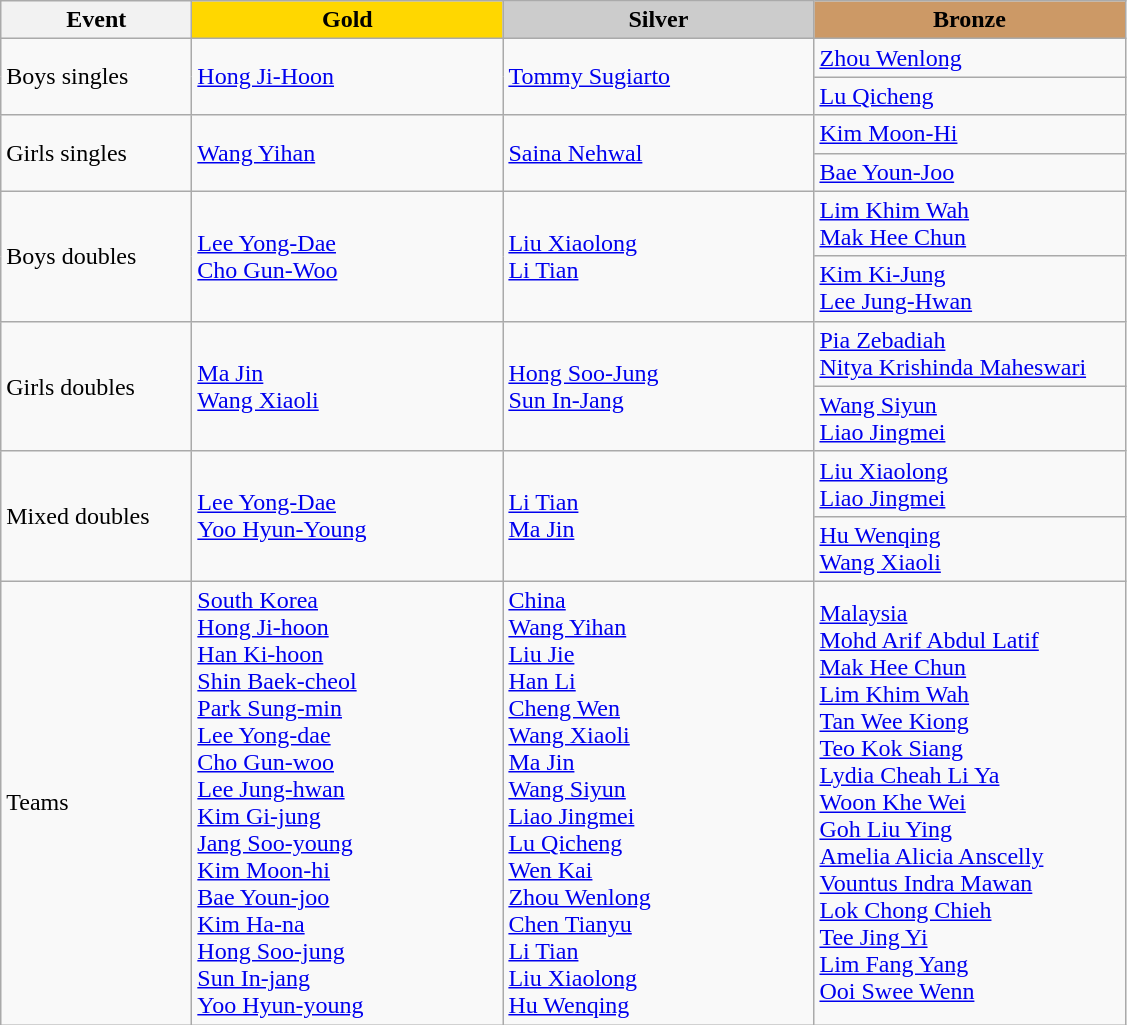<table class="wikitable plainrowheaders" border="1" style="font-size: 100%">
<tr style="text-align: center;">
<th scope="col" style="width: 120px;">Event</th>
<th scope="col" colspan=1 style="width: 200px; background: #FFD700;">Gold</th>
<th scope="col" colspan=1 style="width: 200px; background: #CCCCCC;">Silver</th>
<th scope="col" colspan=1 style="width: 200px; background: #CC9966;">Bronze</th>
</tr>
<tr>
<td rowspan=2>Boys singles</td>
<td rowspan=2> <a href='#'>Hong Ji-Hoon</a></td>
<td rowspan=2><a href='#'>Tommy Sugiarto</a></td>
<td><a href='#'>Zhou Wenlong</a></td>
</tr>
<tr>
<td><a href='#'>Lu Qicheng</a></td>
</tr>
<tr>
<td rowspan=2>Girls singles</td>
<td rowspan=2><a href='#'>Wang Yihan</a></td>
<td rowspan=2><a href='#'>Saina Nehwal</a></td>
<td><a href='#'>Kim Moon-Hi</a></td>
</tr>
<tr>
<td><a href='#'>Bae Youn-Joo</a></td>
</tr>
<tr>
<td rowspan=2>Boys doubles</td>
<td rowspan=2><a href='#'>Lee Yong-Dae</a><br><a href='#'>Cho Gun-Woo</a></td>
<td rowspan=2><a href='#'>Liu Xiaolong</a><br><a href='#'>Li Tian</a></td>
<td><a href='#'>Lim Khim Wah</a><br><a href='#'>Mak Hee Chun</a></td>
</tr>
<tr>
<td><a href='#'>Kim Ki-Jung</a><br><a href='#'>Lee Jung-Hwan</a></td>
</tr>
<tr>
<td rowspan=2>Girls doubles</td>
<td rowspan=2><a href='#'>Ma Jin</a><br><a href='#'>Wang Xiaoli</a></td>
<td rowspan=2><a href='#'>Hong Soo-Jung</a><br> <a href='#'>Sun In-Jang</a></td>
<td><a href='#'>Pia Zebadiah</a><br><a href='#'>Nitya Krishinda Maheswari</a></td>
</tr>
<tr>
<td><a href='#'>Wang Siyun</a><br><a href='#'>Liao Jingmei</a></td>
</tr>
<tr>
<td rowspan=2>Mixed doubles</td>
<td rowspan=2><a href='#'>Lee Yong-Dae</a><br><a href='#'>Yoo Hyun-Young</a></td>
<td rowspan=2><a href='#'>Li Tian</a><br><a href='#'>Ma Jin</a></td>
<td><a href='#'>Liu Xiaolong</a><br><a href='#'>Liao Jingmei</a></td>
</tr>
<tr>
<td><a href='#'>Hu Wenqing</a><br><a href='#'>Wang Xiaoli</a></td>
</tr>
<tr>
<td>Teams</td>
<td><a href='#'>South Korea</a><br><a href='#'>Hong Ji-hoon</a><br><a href='#'>Han Ki-hoon</a><br><a href='#'>Shin Baek-cheol</a><br><a href='#'>Park Sung-min</a><br><a href='#'>Lee Yong-dae</a><br><a href='#'>Cho Gun-woo</a><br><a href='#'>Lee Jung-hwan</a><br><a href='#'>Kim Gi-jung</a><br><a href='#'>Jang Soo-young</a><br><a href='#'>Kim Moon-hi</a><br><a href='#'>Bae Youn-joo</a><br><a href='#'>Kim Ha-na</a><br><a href='#'>Hong Soo-jung</a><br><a href='#'>Sun In-jang</a><br><a href='#'>Yoo Hyun-young</a></td>
<td><a href='#'>China</a><br><a href='#'>Wang Yihan</a><br><a href='#'>Liu Jie</a><br><a href='#'>Han Li</a><br><a href='#'>Cheng Wen</a><br><a href='#'>Wang Xiaoli</a><br><a href='#'>Ma Jin</a><br><a href='#'>Wang Siyun</a><br><a href='#'>Liao Jingmei</a><br><a href='#'>Lu Qicheng</a><br><a href='#'>Wen Kai</a><br><a href='#'>Zhou Wenlong</a><br><a href='#'>Chen Tianyu</a><br><a href='#'>Li Tian</a><br><a href='#'>Liu Xiaolong</a><br><a href='#'>Hu Wenqing</a></td>
<td><a href='#'>Malaysia</a><br><a href='#'>Mohd Arif Abdul Latif</a><br><a href='#'>Mak Hee Chun</a><br><a href='#'>Lim Khim Wah</a><br><a href='#'>Tan Wee Kiong</a><br><a href='#'>Teo Kok Siang</a><br><a href='#'>Lydia Cheah Li Ya</a><br><a href='#'>Woon Khe Wei</a><br><a href='#'>Goh Liu Ying</a><br><a href='#'>Amelia Alicia Anscelly</a><br><a href='#'>Vountus Indra Mawan</a><br><a href='#'>Lok Chong Chieh</a><br><a href='#'>Tee Jing Yi</a><br><a href='#'>Lim Fang Yang</a><br><a href='#'>Ooi Swee Wenn</a></td>
</tr>
</table>
